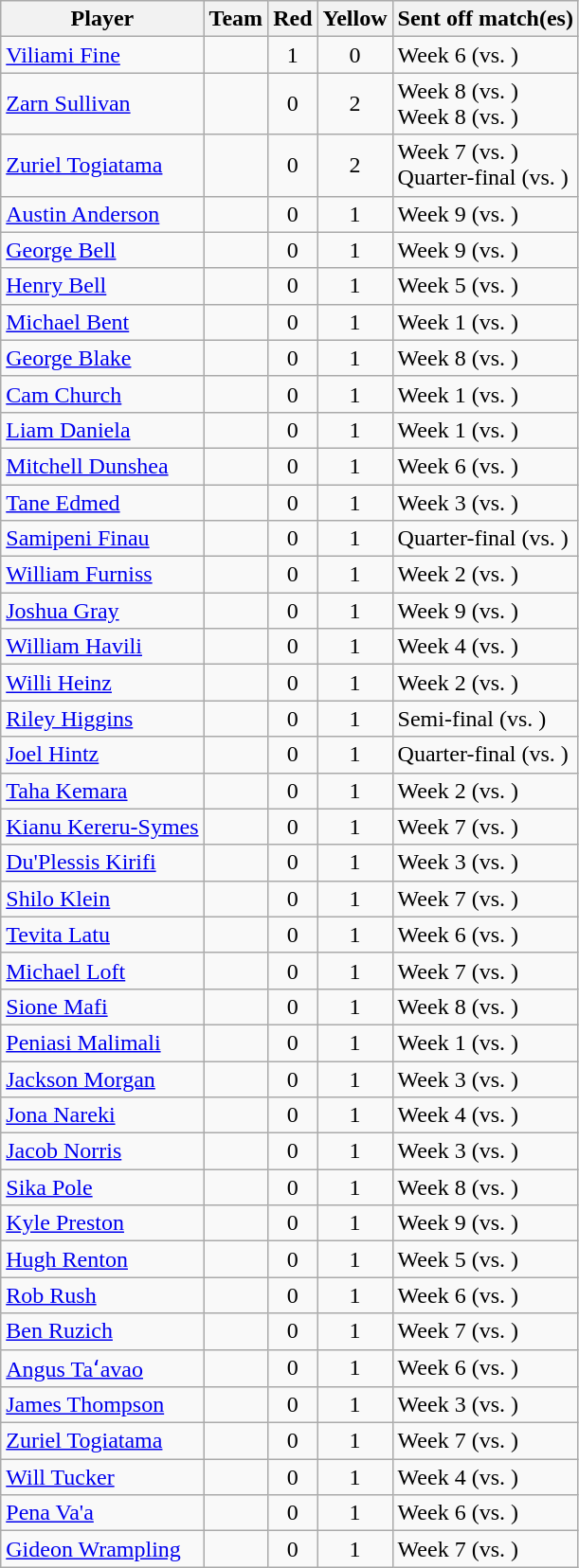<table class="wikitable" style="text-align:center">
<tr>
<th>Player</th>
<th>Team</th>
<th> Red</th>
<th> Yellow</th>
<th>Sent off match(es)</th>
</tr>
<tr>
<td style="text-align:left"><a href='#'>Viliami Fine</a></td>
<td style="text-align:left"></td>
<td>1</td>
<td>0</td>
<td style="text-align:left"> Week 6 (vs. )</td>
</tr>
<tr>
<td style="text-align:left"><a href='#'>Zarn Sullivan</a></td>
<td style="text-align:left"></td>
<td>0</td>
<td>2</td>
<td style="text-align:left"> Week 8 (vs. )<br> Week 8 (vs. )</td>
</tr>
<tr>
<td style="text-align:left"><a href='#'>Zuriel Togiatama</a></td>
<td style="text-align:left"></td>
<td>0</td>
<td>2</td>
<td style="text-align:left"> Week 7 (vs. )<br> Quarter-final (vs. )</td>
</tr>
<tr>
<td style="text-align:left"><a href='#'>Austin Anderson</a></td>
<td style="text-align:left"></td>
<td>0</td>
<td>1</td>
<td style="text-align:left"> Week 9 (vs. )</td>
</tr>
<tr>
<td style="text-align:left"><a href='#'>George Bell</a></td>
<td style="text-align:left"></td>
<td>0</td>
<td>1</td>
<td style="text-align:left"> Week 9 (vs. )</td>
</tr>
<tr>
<td style="text-align:left"><a href='#'>Henry Bell</a></td>
<td style="text-align:left"></td>
<td>0</td>
<td>1</td>
<td style="text-align:left"> Week 5 (vs. )</td>
</tr>
<tr>
<td style="text-align:left"><a href='#'>Michael Bent</a></td>
<td style="text-align:left"></td>
<td>0</td>
<td>1</td>
<td style="text-align:left"> Week 1 (vs. )</td>
</tr>
<tr>
<td style="text-align:left"><a href='#'>George Blake</a></td>
<td style="text-align:left"></td>
<td>0</td>
<td>1</td>
<td style="text-align:left"> Week 8 (vs. )</td>
</tr>
<tr>
<td style="text-align:left"><a href='#'>Cam Church</a></td>
<td style="text-align:left"></td>
<td>0</td>
<td>1</td>
<td style="text-align:left"> Week 1 (vs. )</td>
</tr>
<tr>
<td style="text-align:left"><a href='#'>Liam Daniela</a></td>
<td style="text-align:left"></td>
<td>0</td>
<td>1</td>
<td style="text-align:left"> Week 1 (vs. )</td>
</tr>
<tr>
<td style="text-align:left"><a href='#'>Mitchell Dunshea</a></td>
<td style="text-align:left"></td>
<td>0</td>
<td>1</td>
<td style="text-align:left"> Week 6 (vs. )</td>
</tr>
<tr>
<td style="text-align:left"><a href='#'>Tane Edmed</a></td>
<td style="text-align:left"></td>
<td>0</td>
<td>1</td>
<td style="text-align:left"> Week 3 (vs. )</td>
</tr>
<tr>
<td style="text-align:left"><a href='#'>Samipeni Finau</a></td>
<td style="text-align:left"></td>
<td>0</td>
<td>1</td>
<td style="text-align:left"> Quarter-final (vs. )</td>
</tr>
<tr>
<td style="text-align:left"><a href='#'>William Furniss</a></td>
<td style="text-align:left"></td>
<td>0</td>
<td>1</td>
<td style="text-align:left"> Week 2 (vs. )</td>
</tr>
<tr>
<td style="text-align:left"><a href='#'>Joshua Gray</a></td>
<td style="text-align:left"></td>
<td>0</td>
<td>1</td>
<td style="text-align:left"> Week 9 (vs. )</td>
</tr>
<tr>
<td style="text-align:left"><a href='#'>William Havili</a></td>
<td style="text-align:left"></td>
<td>0</td>
<td>1</td>
<td style="text-align:left"> Week 4 (vs. )</td>
</tr>
<tr>
<td style="text-align:left"><a href='#'>Willi Heinz</a></td>
<td style="text-align:left"></td>
<td>0</td>
<td>1</td>
<td style="text-align:left"> Week 2 (vs. )</td>
</tr>
<tr>
<td style="text-align:left"><a href='#'>Riley Higgins</a></td>
<td style="text-align:left"></td>
<td>0</td>
<td>1</td>
<td style="text-align:left"> Semi-final (vs. )</td>
</tr>
<tr>
<td style="text-align:left"><a href='#'>Joel Hintz</a></td>
<td style="text-align:left"></td>
<td>0</td>
<td>1</td>
<td style="text-align:left"> Quarter-final (vs. )</td>
</tr>
<tr>
<td style="text-align:left"><a href='#'>Taha Kemara</a></td>
<td style="text-align:left"></td>
<td>0</td>
<td>1</td>
<td style="text-align:left"> Week 2 (vs. )</td>
</tr>
<tr>
<td style="text-align:left"><a href='#'>Kianu Kereru-Symes</a></td>
<td style="text-align:left"></td>
<td>0</td>
<td>1</td>
<td style="text-align:left"> Week 7 (vs. )</td>
</tr>
<tr>
<td style="text-align:left"><a href='#'>Du'Plessis Kirifi</a></td>
<td style="text-align:left"></td>
<td>0</td>
<td>1</td>
<td style="text-align:left"> Week 3 (vs. )</td>
</tr>
<tr>
<td style="text-align:left"><a href='#'>Shilo Klein</a></td>
<td style="text-align:left"></td>
<td>0</td>
<td>1</td>
<td style="text-align:left"> Week 7 (vs. )</td>
</tr>
<tr>
<td style="text-align:left"><a href='#'>Tevita Latu</a></td>
<td style="text-align:left"></td>
<td>0</td>
<td>1</td>
<td style="text-align:left"> Week 6 (vs. )</td>
</tr>
<tr>
<td style="text-align:left"><a href='#'>Michael Loft</a></td>
<td style="text-align:left"></td>
<td>0</td>
<td>1</td>
<td style="text-align:left"> Week 7 (vs. )</td>
</tr>
<tr>
<td style="text-align:left"><a href='#'>Sione Mafi</a></td>
<td style="text-align:left"></td>
<td>0</td>
<td>1</td>
<td style="text-align:left"> Week 8 (vs. )</td>
</tr>
<tr>
<td style="text-align:left"><a href='#'>Peniasi Malimali</a></td>
<td style="text-align:left"></td>
<td>0</td>
<td>1</td>
<td style="text-align:left"> Week 1 (vs. )</td>
</tr>
<tr>
<td style="text-align:left"><a href='#'>Jackson Morgan</a></td>
<td style="text-align:left"></td>
<td>0</td>
<td>1</td>
<td style="text-align:left"> Week 3 (vs. )</td>
</tr>
<tr>
<td style="text-align:left"><a href='#'>Jona Nareki</a></td>
<td style="text-align:left"></td>
<td>0</td>
<td>1</td>
<td style="text-align:left"> Week 4 (vs. )</td>
</tr>
<tr>
<td style="text-align:left"><a href='#'>Jacob Norris</a></td>
<td style="text-align:left"></td>
<td>0</td>
<td>1</td>
<td style="text-align:left"> Week 3 (vs. )</td>
</tr>
<tr>
<td style="text-align:left"><a href='#'>Sika Pole</a></td>
<td style="text-align:left"></td>
<td>0</td>
<td>1</td>
<td style="text-align:left"> Week 8 (vs. )</td>
</tr>
<tr>
<td style="text-align:left"><a href='#'>Kyle Preston</a></td>
<td style="text-align:left"></td>
<td>0</td>
<td>1</td>
<td style="text-align:left"> Week 9 (vs. )</td>
</tr>
<tr>
<td style="text-align:left"><a href='#'>Hugh Renton</a></td>
<td style="text-align:left"></td>
<td>0</td>
<td>1</td>
<td style="text-align:left"> Week 5 (vs. )</td>
</tr>
<tr>
<td style="text-align:left"><a href='#'>Rob Rush</a></td>
<td style="text-align:left"></td>
<td>0</td>
<td>1</td>
<td style="text-align:left"> Week 6 (vs. )</td>
</tr>
<tr>
<td style="text-align:left"><a href='#'>Ben Ruzich</a></td>
<td style="text-align:left"></td>
<td>0</td>
<td>1</td>
<td style="text-align:left"> Week 7 (vs. )</td>
</tr>
<tr>
<td style="text-align:left"><a href='#'>Angus Taʻavao</a></td>
<td style="text-align:left"></td>
<td>0</td>
<td>1</td>
<td style="text-align:left"> Week 6 (vs. )</td>
</tr>
<tr>
<td style="text-align:left"><a href='#'>James Thompson</a></td>
<td style="text-align:left"></td>
<td>0</td>
<td>1</td>
<td style="text-align:left"> Week 3 (vs. )</td>
</tr>
<tr>
<td style="text-align:left"><a href='#'>Zuriel Togiatama</a></td>
<td style="text-align:left"></td>
<td>0</td>
<td>1</td>
<td style="text-align:left"> Week 7 (vs. )</td>
</tr>
<tr>
<td style="text-align:left"><a href='#'>Will Tucker</a></td>
<td style="text-align:left"></td>
<td>0</td>
<td>1</td>
<td style="text-align:left"> Week 4 (vs. )</td>
</tr>
<tr>
<td style="text-align:left"><a href='#'>Pena Va'a</a></td>
<td style="text-align:left"></td>
<td>0</td>
<td>1</td>
<td style="text-align:left"> Week 6 (vs. )</td>
</tr>
<tr>
<td style="text-align:left"><a href='#'>Gideon Wrampling</a></td>
<td style="text-align:left"></td>
<td>0</td>
<td>1</td>
<td style="text-align:left"> Week 7 (vs. )</td>
</tr>
</table>
